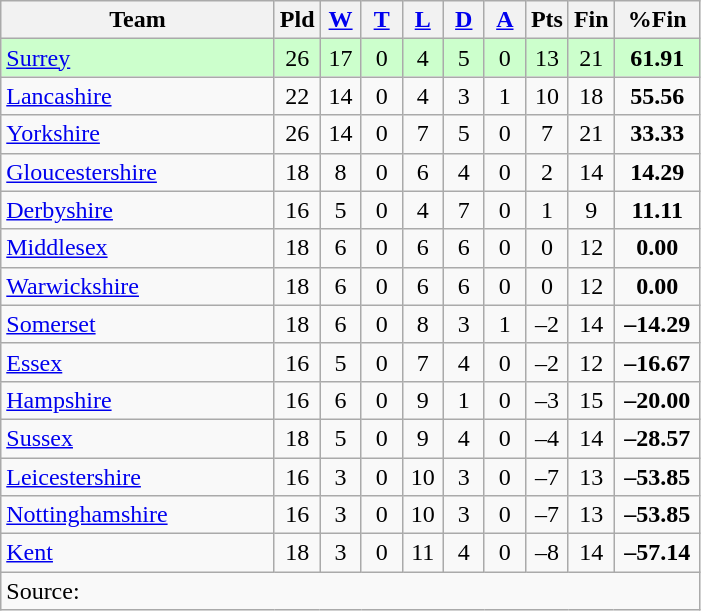<table class="wikitable" style="text-align:center;">
<tr>
<th width=175>Team</th>
<th width=20 abbr="Played">Pld</th>
<th width=20 abbr="Won"><a href='#'>W</a></th>
<th width=20 abbr="Tied"><a href='#'>T</a></th>
<th width=20 abbr="Lost"><a href='#'>L</a></th>
<th width=20 abbr="Drawn"><a href='#'>D</a></th>
<th width=20 abbr="Abandoned"><a href='#'>A</a></th>
<th width=20 abbr="Points">Pts</th>
<th width=20 abbr="Finished matches">Fin</th>
<th width=50 abbr="Percentage of finished matches">%Fin</th>
</tr>
<tr style="background:#ccffcc;">
<td style="text-align:left;"><a href='#'>Surrey</a></td>
<td>26</td>
<td>17</td>
<td>0</td>
<td>4</td>
<td>5</td>
<td>0</td>
<td>13</td>
<td>21</td>
<td><strong>61.91</strong></td>
</tr>
<tr style="background:#f9f9f9;">
<td style="text-align:left;"><a href='#'>Lancashire</a></td>
<td>22</td>
<td>14</td>
<td>0</td>
<td>4</td>
<td>3</td>
<td>1</td>
<td>10</td>
<td>18</td>
<td><strong>55.56</strong></td>
</tr>
<tr style="background:#f9f9f9;">
<td style="text-align:left;"><a href='#'>Yorkshire</a></td>
<td>26</td>
<td>14</td>
<td>0</td>
<td>7</td>
<td>5</td>
<td>0</td>
<td>7</td>
<td>21</td>
<td><strong>33.33</strong></td>
</tr>
<tr style="background:#f9f9f9;">
<td style="text-align:left;"><a href='#'>Gloucestershire</a></td>
<td>18</td>
<td>8</td>
<td>0</td>
<td>6</td>
<td>4</td>
<td>0</td>
<td>2</td>
<td>14</td>
<td><strong>14.29</strong></td>
</tr>
<tr style="background:#f9f9f9;">
<td style="text-align:left;"><a href='#'>Derbyshire</a></td>
<td>16</td>
<td>5</td>
<td>0</td>
<td>4</td>
<td>7</td>
<td>0</td>
<td>1</td>
<td>9</td>
<td><strong>11.11</strong></td>
</tr>
<tr style="background:#f9f9f9;">
<td style="text-align:left;"><a href='#'>Middlesex</a></td>
<td>18</td>
<td>6</td>
<td>0</td>
<td>6</td>
<td>6</td>
<td>0</td>
<td>0</td>
<td>12</td>
<td><strong>0.00</strong></td>
</tr>
<tr style="background:#f9f9f9;">
<td style="text-align:left;"><a href='#'>Warwickshire</a></td>
<td>18</td>
<td>6</td>
<td>0</td>
<td>6</td>
<td>6</td>
<td>0</td>
<td>0</td>
<td>12</td>
<td><strong>0.00</strong></td>
</tr>
<tr style="background:#f9f9f9;">
<td style="text-align:left;"><a href='#'>Somerset</a></td>
<td>18</td>
<td>6</td>
<td>0</td>
<td>8</td>
<td>3</td>
<td>1</td>
<td>–2</td>
<td>14</td>
<td><strong>–14.29</strong></td>
</tr>
<tr style="background:#f9f9f9;">
<td style="text-align:left;"><a href='#'>Essex</a></td>
<td>16</td>
<td>5</td>
<td>0</td>
<td>7</td>
<td>4</td>
<td>0</td>
<td>–2</td>
<td>12</td>
<td><strong>–16.67</strong></td>
</tr>
<tr style="background:#f9f9f9;">
<td style="text-align:left;"><a href='#'>Hampshire</a></td>
<td>16</td>
<td>6</td>
<td>0</td>
<td>9</td>
<td>1</td>
<td>0</td>
<td>–3</td>
<td>15</td>
<td><strong>–20.00</strong></td>
</tr>
<tr style="background:#f9f9f9;">
<td style="text-align:left;"><a href='#'>Sussex</a></td>
<td>18</td>
<td>5</td>
<td>0</td>
<td>9</td>
<td>4</td>
<td>0</td>
<td>–4</td>
<td>14</td>
<td><strong>–28.57</strong></td>
</tr>
<tr style="background:#f9f9f9;">
<td style="text-align:left;"><a href='#'>Leicestershire</a></td>
<td>16</td>
<td>3</td>
<td>0</td>
<td>10</td>
<td>3</td>
<td>0</td>
<td>–7</td>
<td>13</td>
<td><strong>–53.85</strong></td>
</tr>
<tr style="background:#f9f9f9;">
<td style="text-align:left;"><a href='#'>Nottinghamshire</a></td>
<td>16</td>
<td>3</td>
<td>0</td>
<td>10</td>
<td>3</td>
<td>0</td>
<td>–7</td>
<td>13</td>
<td><strong>–53.85</strong></td>
</tr>
<tr style="background:#f9f9f9;">
<td style="text-align:left;"><a href='#'>Kent</a></td>
<td>18</td>
<td>3</td>
<td>0</td>
<td>11</td>
<td>4</td>
<td>0</td>
<td>–8</td>
<td>14</td>
<td><strong>–57.14</strong></td>
</tr>
<tr>
<td colspan=10 align="left">Source:</td>
</tr>
</table>
